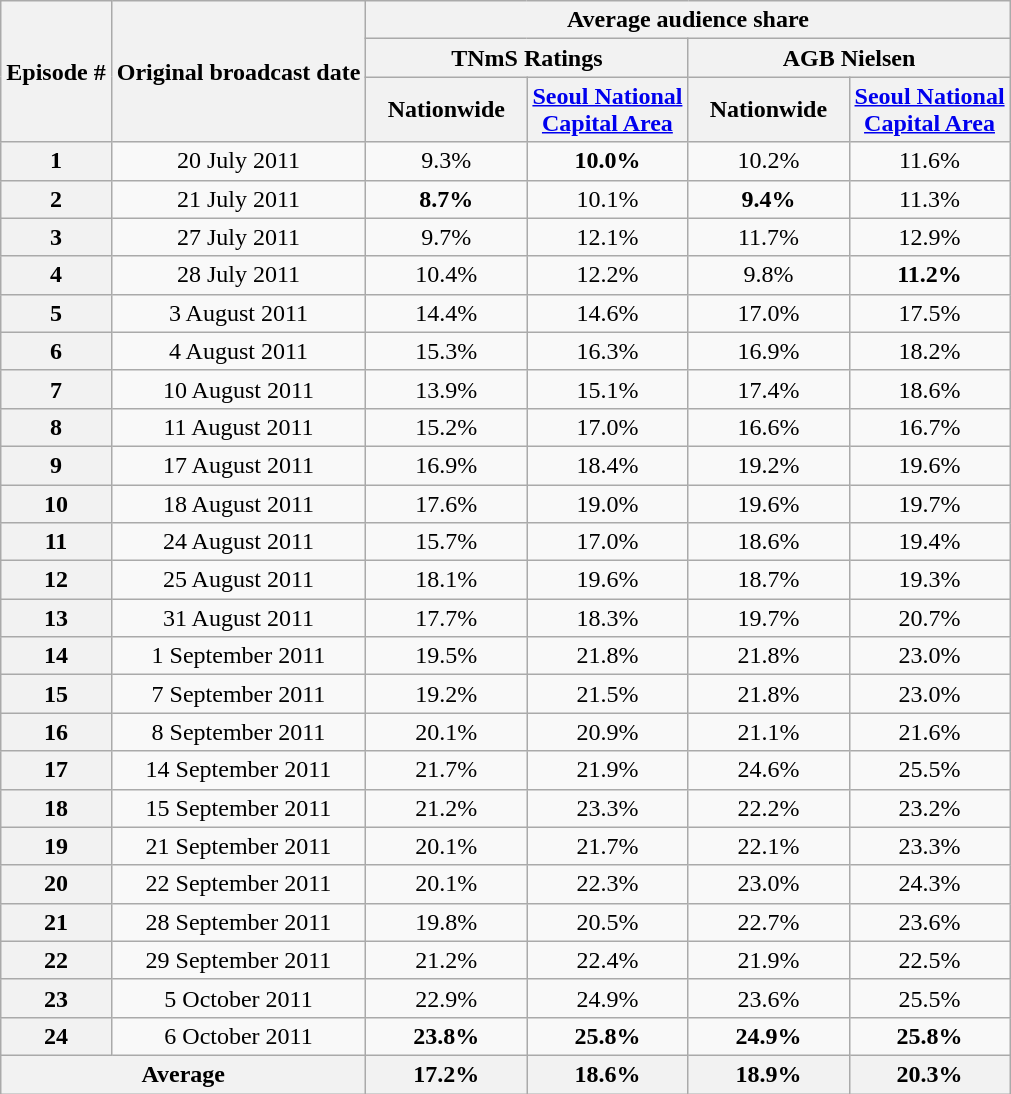<table class=wikitable style="text-align:center">
<tr>
<th rowspan="3">Episode #</th>
<th rowspan="3">Original broadcast date</th>
<th colspan="4">Average audience share</th>
</tr>
<tr>
<th colspan="2">TNmS Ratings</th>
<th colspan="2">AGB Nielsen</th>
</tr>
<tr>
<th width=100>Nationwide</th>
<th width=100><a href='#'>Seoul National Capital Area</a></th>
<th width=100>Nationwide</th>
<th width=100><a href='#'>Seoul National Capital Area</a></th>
</tr>
<tr>
<th>1</th>
<td>20 July 2011</td>
<td>9.3%</td>
<td><span> <strong>10.0%</strong></span></td>
<td>10.2%</td>
<td>11.6%</td>
</tr>
<tr>
<th>2</th>
<td>21 July 2011</td>
<td><span> <strong>8.7%</strong></span></td>
<td>10.1%</td>
<td><span> <strong>9.4%</strong></span></td>
<td>11.3%</td>
</tr>
<tr>
<th>3</th>
<td>27 July 2011</td>
<td>9.7%</td>
<td>12.1%</td>
<td>11.7%</td>
<td>12.9%</td>
</tr>
<tr>
<th>4</th>
<td>28 July 2011</td>
<td>10.4%</td>
<td>12.2%</td>
<td>9.8%</td>
<td><span> <strong>11.2%</strong></span></td>
</tr>
<tr>
<th>5</th>
<td>3 August 2011</td>
<td>14.4%</td>
<td>14.6%</td>
<td>17.0%</td>
<td>17.5%</td>
</tr>
<tr>
<th>6</th>
<td>4 August 2011</td>
<td>15.3%</td>
<td>16.3%</td>
<td>16.9%</td>
<td>18.2%</td>
</tr>
<tr>
<th>7</th>
<td>10 August 2011</td>
<td>13.9%</td>
<td>15.1%</td>
<td>17.4%</td>
<td>18.6%</td>
</tr>
<tr>
<th>8</th>
<td>11 August 2011</td>
<td>15.2%</td>
<td>17.0%</td>
<td>16.6%</td>
<td>16.7%</td>
</tr>
<tr>
<th>9</th>
<td>17 August 2011</td>
<td>16.9%</td>
<td>18.4%</td>
<td>19.2%</td>
<td>19.6%</td>
</tr>
<tr>
<th>10</th>
<td>18 August 2011</td>
<td>17.6%</td>
<td>19.0%</td>
<td>19.6%</td>
<td>19.7%</td>
</tr>
<tr>
<th>11</th>
<td>24 August 2011</td>
<td>15.7%</td>
<td>17.0%</td>
<td>18.6%</td>
<td>19.4%</td>
</tr>
<tr>
<th>12</th>
<td>25 August 2011</td>
<td>18.1%</td>
<td>19.6%</td>
<td>18.7%</td>
<td>19.3%</td>
</tr>
<tr>
<th>13</th>
<td>31 August 2011</td>
<td>17.7%</td>
<td>18.3%</td>
<td>19.7%</td>
<td>20.7%</td>
</tr>
<tr>
<th>14</th>
<td>1 September 2011</td>
<td>19.5%</td>
<td>21.8%</td>
<td>21.8%</td>
<td>23.0%</td>
</tr>
<tr>
<th>15</th>
<td>7 September 2011</td>
<td>19.2%</td>
<td>21.5%</td>
<td>21.8%</td>
<td>23.0%</td>
</tr>
<tr>
<th>16</th>
<td>8 September 2011</td>
<td>20.1%</td>
<td>20.9%</td>
<td>21.1%</td>
<td>21.6%</td>
</tr>
<tr>
<th>17</th>
<td>14 September 2011</td>
<td>21.7%</td>
<td>21.9%</td>
<td>24.6%</td>
<td>25.5%</td>
</tr>
<tr>
<th>18</th>
<td>15 September 2011</td>
<td>21.2%</td>
<td>23.3%</td>
<td>22.2%</td>
<td>23.2%</td>
</tr>
<tr>
<th>19</th>
<td>21 September 2011</td>
<td>20.1%</td>
<td>21.7%</td>
<td>22.1%</td>
<td>23.3%</td>
</tr>
<tr>
<th>20</th>
<td>22 September 2011</td>
<td>20.1%</td>
<td>22.3%</td>
<td>23.0%</td>
<td>24.3%</td>
</tr>
<tr>
<th>21</th>
<td>28 September 2011</td>
<td>19.8%</td>
<td>20.5%</td>
<td>22.7%</td>
<td>23.6%</td>
</tr>
<tr>
<th>22</th>
<td>29 September 2011</td>
<td>21.2%</td>
<td>22.4%</td>
<td>21.9%</td>
<td>22.5%</td>
</tr>
<tr>
<th>23</th>
<td>5 October 2011</td>
<td>22.9%</td>
<td>24.9%</td>
<td>23.6%</td>
<td>25.5%</td>
</tr>
<tr>
<th>24</th>
<td>6 October 2011</td>
<td><span> <strong>23.8%</strong></span></td>
<td><span> <strong>25.8%</strong></span></td>
<td><span> <strong>24.9%</strong></span></td>
<td><span> <strong>25.8%</strong></span></td>
</tr>
<tr>
<th colspan=2>Average</th>
<th>17.2%</th>
<th>18.6%</th>
<th>18.9%</th>
<th>20.3%</th>
</tr>
</table>
